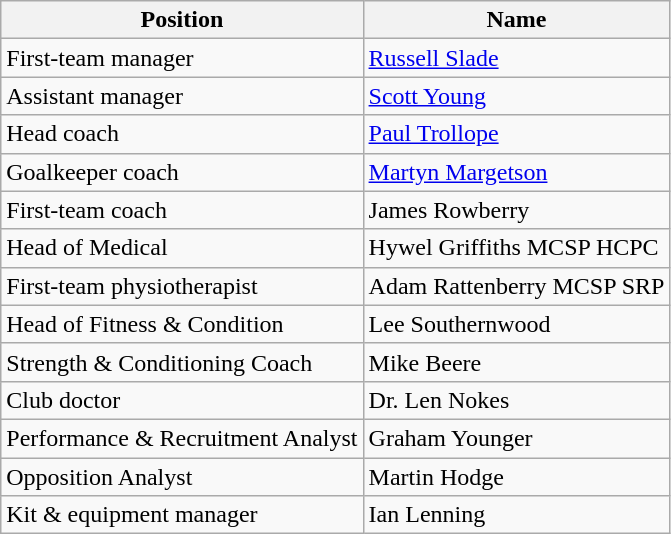<table class="wikitable" style="text-align: left">
<tr>
<th>Position</th>
<th>Name</th>
</tr>
<tr>
<td>First-team manager</td>
<td> <a href='#'>Russell Slade</a></td>
</tr>
<tr>
<td>Assistant manager</td>
<td> <a href='#'>Scott Young</a></td>
</tr>
<tr>
<td>Head coach</td>
<td> <a href='#'>Paul Trollope</a></td>
</tr>
<tr>
<td>Goalkeeper coach</td>
<td> <a href='#'>Martyn Margetson</a></td>
</tr>
<tr>
<td>First-team coach</td>
<td> James Rowberry</td>
</tr>
<tr>
<td>Head of Medical</td>
<td> Hywel Griffiths MCSP HCPC</td>
</tr>
<tr>
<td>First-team physiotherapist</td>
<td> Adam Rattenberry MCSP SRP</td>
</tr>
<tr>
<td>Head of Fitness & Condition</td>
<td> Lee Southernwood</td>
</tr>
<tr>
<td>Strength & Conditioning Coach</td>
<td> Mike Beere</td>
</tr>
<tr>
<td>Club doctor</td>
<td> Dr. Len Nokes</td>
</tr>
<tr>
<td>Performance & Recruitment Analyst</td>
<td> Graham Younger</td>
</tr>
<tr>
<td>Opposition Analyst</td>
<td> Martin Hodge</td>
</tr>
<tr>
<td>Kit & equipment manager</td>
<td> Ian Lenning</td>
</tr>
</table>
